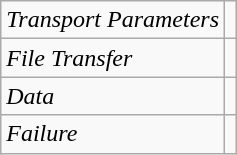<table class="wikitable">
<tr>
<td><em>Transport Parameters</em></td>
<td></td>
</tr>
<tr>
<td><em>File Transfer</em></td>
<td></td>
</tr>
<tr>
<td><em>Data</em></td>
<td></td>
</tr>
<tr>
<td><em>Failure</em></td>
<td></td>
</tr>
</table>
